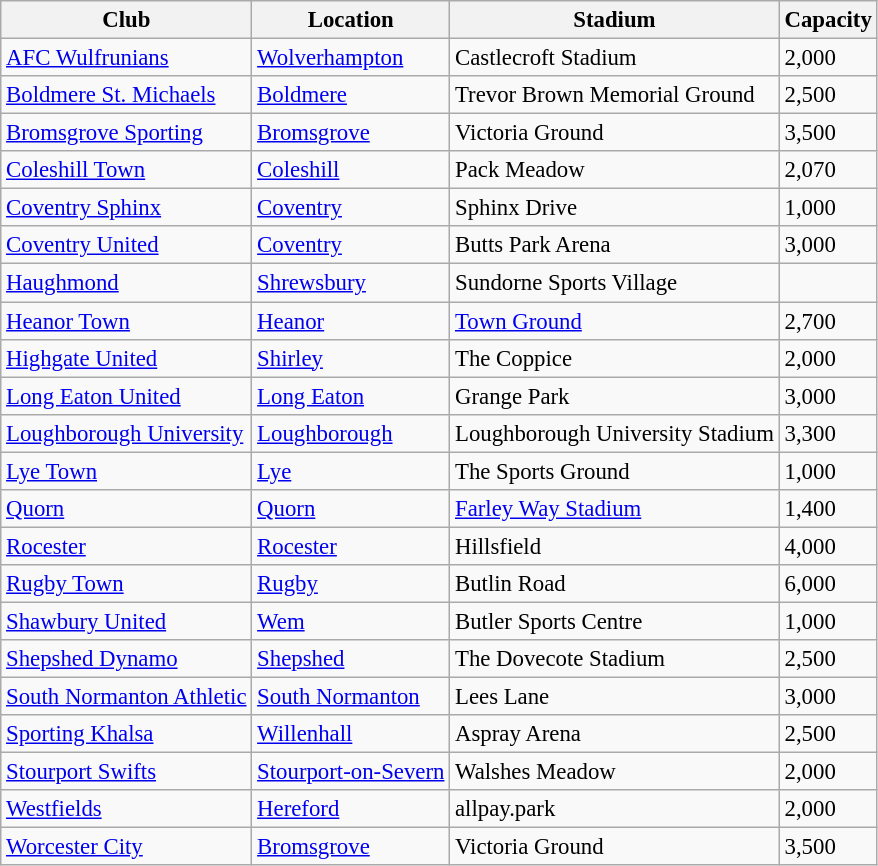<table class="wikitable sortable" style="font-size:95%">
<tr>
<th>Club</th>
<th>Location</th>
<th>Stadium</th>
<th>Capacity</th>
</tr>
<tr>
<td><a href='#'>AFC Wulfrunians</a></td>
<td><a href='#'>Wolverhampton</a></td>
<td>Castlecroft Stadium</td>
<td>2,000</td>
</tr>
<tr>
<td><a href='#'>Boldmere St. Michaels</a></td>
<td><a href='#'>Boldmere</a></td>
<td>Trevor Brown Memorial Ground</td>
<td>2,500</td>
</tr>
<tr>
<td><a href='#'>Bromsgrove Sporting</a></td>
<td><a href='#'>Bromsgrove</a></td>
<td>Victoria Ground</td>
<td>3,500</td>
</tr>
<tr>
<td><a href='#'>Coleshill Town</a></td>
<td><a href='#'>Coleshill</a></td>
<td>Pack Meadow</td>
<td>2,070</td>
</tr>
<tr>
<td><a href='#'>Coventry Sphinx</a></td>
<td><a href='#'>Coventry</a></td>
<td>Sphinx Drive</td>
<td>1,000</td>
</tr>
<tr>
<td><a href='#'>Coventry United</a></td>
<td><a href='#'>Coventry</a></td>
<td>Butts Park Arena</td>
<td>3,000</td>
</tr>
<tr>
<td><a href='#'>Haughmond</a></td>
<td><a href='#'>Shrewsbury</a></td>
<td>Sundorne Sports Village</td>
<td></td>
</tr>
<tr>
<td><a href='#'>Heanor Town</a></td>
<td><a href='#'>Heanor</a></td>
<td><a href='#'>Town Ground</a></td>
<td>2,700</td>
</tr>
<tr>
<td><a href='#'>Highgate United</a></td>
<td><a href='#'>Shirley</a></td>
<td>The Coppice</td>
<td>2,000</td>
</tr>
<tr>
<td><a href='#'>Long Eaton United</a></td>
<td><a href='#'>Long Eaton</a></td>
<td>Grange Park</td>
<td>3,000</td>
</tr>
<tr>
<td><a href='#'>Loughborough University</a></td>
<td><a href='#'>Loughborough</a></td>
<td>Loughborough University Stadium</td>
<td>3,300</td>
</tr>
<tr>
<td><a href='#'>Lye Town</a></td>
<td><a href='#'>Lye</a></td>
<td>The Sports Ground</td>
<td>1,000</td>
</tr>
<tr>
<td><a href='#'>Quorn</a></td>
<td><a href='#'>Quorn</a></td>
<td><a href='#'>Farley Way Stadium</a></td>
<td>1,400</td>
</tr>
<tr>
<td><a href='#'>Rocester</a></td>
<td><a href='#'>Rocester</a></td>
<td>Hillsfield</td>
<td>4,000</td>
</tr>
<tr>
<td><a href='#'>Rugby Town</a></td>
<td><a href='#'>Rugby</a></td>
<td>Butlin Road</td>
<td>6,000</td>
</tr>
<tr>
<td><a href='#'>Shawbury United</a></td>
<td><a href='#'>Wem</a></td>
<td>Butler Sports Centre</td>
<td>1,000</td>
</tr>
<tr>
<td><a href='#'>Shepshed Dynamo</a></td>
<td><a href='#'>Shepshed</a></td>
<td>The Dovecote Stadium</td>
<td>2,500</td>
</tr>
<tr>
<td><a href='#'>South Normanton Athletic</a></td>
<td><a href='#'>South Normanton</a></td>
<td>Lees Lane</td>
<td>3,000</td>
</tr>
<tr>
<td><a href='#'>Sporting Khalsa</a></td>
<td><a href='#'>Willenhall</a></td>
<td>Aspray Arena</td>
<td>2,500</td>
</tr>
<tr>
<td><a href='#'>Stourport Swifts</a></td>
<td><a href='#'>Stourport-on-Severn</a></td>
<td>Walshes Meadow</td>
<td>2,000</td>
</tr>
<tr>
<td><a href='#'>Westfields</a></td>
<td><a href='#'>Hereford</a></td>
<td>allpay.park</td>
<td>2,000</td>
</tr>
<tr>
<td><a href='#'>Worcester City</a></td>
<td><a href='#'>Bromsgrove</a></td>
<td>Victoria Ground</td>
<td>3,500</td>
</tr>
</table>
